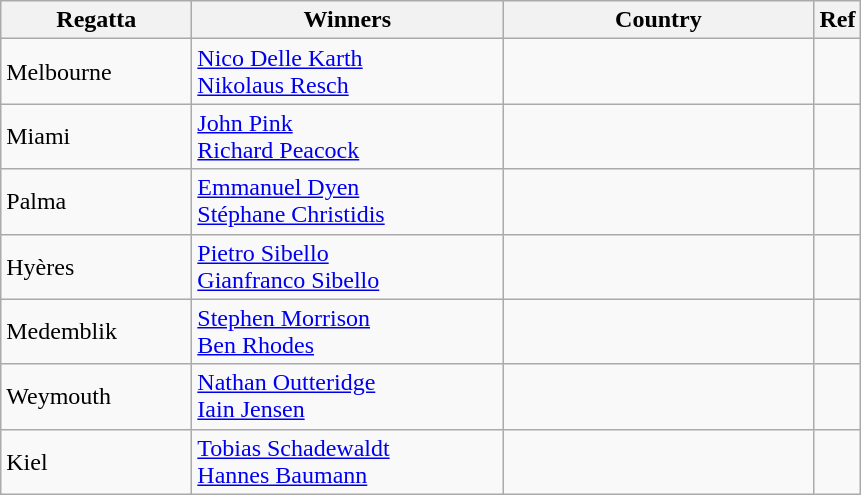<table class="wikitable">
<tr>
<th width=120>Regatta</th>
<th style="width:200px;">Winners</th>
<th style="width:200px;">Country</th>
<th>Ref</th>
</tr>
<tr>
<td>Melbourne</td>
<td><a href='#'>Nico Delle Karth</a><br><a href='#'>Nikolaus Resch</a></td>
<td></td>
<td></td>
</tr>
<tr>
<td>Miami</td>
<td><a href='#'>John Pink</a><br><a href='#'>Richard Peacock</a></td>
<td></td>
<td></td>
</tr>
<tr>
<td>Palma</td>
<td><a href='#'>Emmanuel Dyen</a><br><a href='#'>Stéphane Christidis</a></td>
<td></td>
<td></td>
</tr>
<tr>
<td>Hyères</td>
<td><a href='#'>Pietro Sibello</a><br><a href='#'>Gianfranco Sibello</a></td>
<td></td>
<td></td>
</tr>
<tr>
<td>Medemblik</td>
<td><a href='#'>Stephen Morrison</a><br><a href='#'>Ben Rhodes</a></td>
<td></td>
<td></td>
</tr>
<tr>
<td>Weymouth</td>
<td><a href='#'>Nathan Outteridge</a><br><a href='#'>Iain Jensen</a></td>
<td></td>
<td></td>
</tr>
<tr>
<td>Kiel</td>
<td><a href='#'>Tobias Schadewaldt</a><br><a href='#'>Hannes Baumann</a></td>
<td></td>
<td></td>
</tr>
</table>
